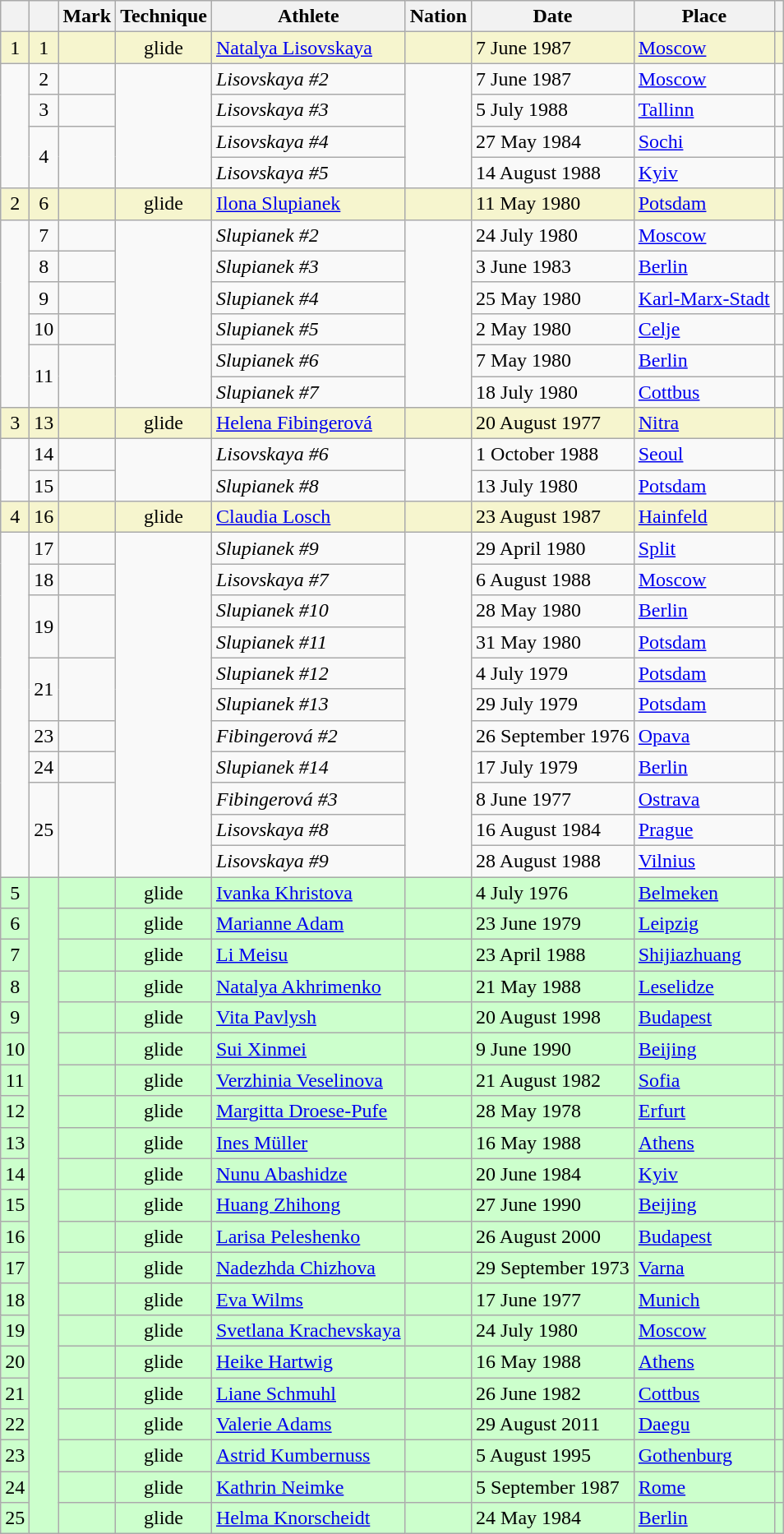<table class="wikitable sortable">
<tr>
<th></th>
<th></th>
<th>Mark</th>
<th>Technique</th>
<th>Athlete</th>
<th>Nation</th>
<th>Date</th>
<th>Place</th>
<th class="unsortable"></th>
</tr>
<tr bgcolor="#f6F5CE">
<td align=center>1</td>
<td align=center>1</td>
<td></td>
<td align=center>glide</td>
<td><a href='#'>Natalya Lisovskaya</a></td>
<td></td>
<td>7 June 1987</td>
<td><a href='#'>Moscow</a></td>
<td></td>
</tr>
<tr>
<td rowspan=4></td>
<td align=center>2</td>
<td></td>
<td rowspan=4></td>
<td><em>Lisovskaya #2</em></td>
<td rowspan=4></td>
<td>7 June 1987</td>
<td><a href='#'>Moscow</a></td>
<td></td>
</tr>
<tr>
<td align=center>3</td>
<td></td>
<td><em>Lisovskaya #3</em></td>
<td>5 July 1988</td>
<td><a href='#'>Tallinn</a></td>
<td></td>
</tr>
<tr>
<td rowspan=2 align=center>4</td>
<td rowspan=2></td>
<td><em>Lisovskaya #4</em></td>
<td>27 May 1984</td>
<td><a href='#'>Sochi</a></td>
<td></td>
</tr>
<tr>
<td><em>Lisovskaya #5</em></td>
<td>14 August 1988</td>
<td><a href='#'>Kyiv</a></td>
<td></td>
</tr>
<tr bgcolor="#f6F5CE">
<td align=center>2</td>
<td align=center>6</td>
<td></td>
<td align=center>glide</td>
<td><a href='#'>Ilona Slupianek</a></td>
<td></td>
<td>11 May 1980</td>
<td><a href='#'>Potsdam</a></td>
<td></td>
</tr>
<tr>
<td rowspan=6></td>
<td align=center>7</td>
<td></td>
<td rowspan=6></td>
<td><em>Slupianek #2</em></td>
<td rowspan=6></td>
<td>24 July 1980</td>
<td><a href='#'>Moscow</a></td>
<td></td>
</tr>
<tr>
<td align=center>8</td>
<td></td>
<td><em>Slupianek #3</em></td>
<td>3 June 1983</td>
<td><a href='#'>Berlin</a></td>
<td></td>
</tr>
<tr>
<td align=center>9</td>
<td></td>
<td><em>Slupianek #4</em></td>
<td>25 May 1980</td>
<td><a href='#'>Karl-Marx-Stadt</a></td>
<td></td>
</tr>
<tr>
<td align=center>10</td>
<td></td>
<td><em>Slupianek #5</em></td>
<td>2 May 1980</td>
<td><a href='#'>Celje</a></td>
<td></td>
</tr>
<tr>
<td rowspan=2 align=center>11</td>
<td rowspan=2></td>
<td><em>Slupianek #6</em></td>
<td>7 May 1980</td>
<td><a href='#'>Berlin</a></td>
<td></td>
</tr>
<tr>
<td><em>Slupianek #7</em></td>
<td>18 July 1980</td>
<td><a href='#'>Cottbus</a></td>
<td></td>
</tr>
<tr bgcolor="#f6F5CE">
<td align=center>3</td>
<td align=center>13</td>
<td></td>
<td align=center>glide</td>
<td><a href='#'>Helena Fibingerová</a></td>
<td></td>
<td>20 August 1977</td>
<td><a href='#'>Nitra</a></td>
<td></td>
</tr>
<tr>
<td rowspan=2></td>
<td align=center>14</td>
<td></td>
<td rowspan=2></td>
<td><em>Lisovskaya #6</em></td>
<td rowspan=2></td>
<td>1 October 1988</td>
<td><a href='#'>Seoul</a></td>
<td></td>
</tr>
<tr>
<td align=center>15</td>
<td></td>
<td><em>Slupianek #8</em></td>
<td>13 July 1980</td>
<td><a href='#'>Potsdam</a></td>
<td></td>
</tr>
<tr bgcolor="#f6F5CE">
<td align=center>4</td>
<td align=center>16</td>
<td></td>
<td align=center>glide</td>
<td><a href='#'>Claudia Losch</a></td>
<td></td>
<td>23 August 1987</td>
<td><a href='#'>Hainfeld</a></td>
<td></td>
</tr>
<tr>
<td rowspan=11></td>
<td align=center>17</td>
<td></td>
<td rowspan=11></td>
<td><em>Slupianek #9</em></td>
<td rowspan=11></td>
<td>29 April 1980</td>
<td><a href='#'>Split</a></td>
<td></td>
</tr>
<tr>
<td align=center>18</td>
<td></td>
<td><em>Lisovskaya #7</em></td>
<td>6 August 1988</td>
<td><a href='#'>Moscow</a></td>
<td></td>
</tr>
<tr>
<td rowspan=2 align=center>19</td>
<td rowspan=2></td>
<td><em>Slupianek #10</em></td>
<td>28 May 1980</td>
<td><a href='#'>Berlin</a></td>
<td></td>
</tr>
<tr>
<td><em>Slupianek #11</em></td>
<td>31 May 1980</td>
<td><a href='#'>Potsdam</a></td>
<td></td>
</tr>
<tr>
<td rowspan=2 align=center>21</td>
<td rowspan=2></td>
<td><em>Slupianek #12</em></td>
<td>4 July 1979</td>
<td><a href='#'>Potsdam</a></td>
<td></td>
</tr>
<tr>
<td><em>Slupianek #13</em></td>
<td>29 July 1979</td>
<td><a href='#'>Potsdam</a></td>
<td></td>
</tr>
<tr>
<td align=center>23</td>
<td></td>
<td><em>Fibingerová #2</em></td>
<td>26 September 1976</td>
<td><a href='#'>Opava</a></td>
<td></td>
</tr>
<tr>
<td align=center>24</td>
<td></td>
<td><em>Slupianek #14</em></td>
<td>17 July 1979</td>
<td><a href='#'>Berlin</a></td>
<td></td>
</tr>
<tr>
<td rowspan=3 align=center>25</td>
<td rowspan=3></td>
<td><em>Fibingerová #3</em></td>
<td>8 June 1977</td>
<td><a href='#'>Ostrava</a></td>
<td></td>
</tr>
<tr>
<td><em>Lisovskaya #8</em></td>
<td>16 August 1984</td>
<td><a href='#'>Prague</a></td>
<td></td>
</tr>
<tr>
<td><em>Lisovskaya #9</em></td>
<td>28 August 1988</td>
<td><a href='#'>Vilnius</a></td>
<td></td>
</tr>
<tr bgcolor=#CCFFCC>
<td align=center>5</td>
<td rowspan=21></td>
<td></td>
<td align=center>glide</td>
<td><a href='#'>Ivanka Khristova</a></td>
<td></td>
<td>4 July 1976</td>
<td><a href='#'>Belmeken</a></td>
<td></td>
</tr>
<tr bgcolor=#CCFFCC>
<td align=center>6</td>
<td></td>
<td align=center>glide</td>
<td><a href='#'>Marianne Adam</a></td>
<td></td>
<td>23 June 1979</td>
<td><a href='#'>Leipzig</a></td>
<td></td>
</tr>
<tr bgcolor=#CCFFCC>
<td align=center>7</td>
<td></td>
<td align=center>glide</td>
<td><a href='#'>Li Meisu</a></td>
<td></td>
<td>23 April 1988</td>
<td><a href='#'>Shijiazhuang</a></td>
<td></td>
</tr>
<tr bgcolor=#CCFFCC>
<td align=center>8</td>
<td></td>
<td align=center>glide</td>
<td><a href='#'>Natalya Akhrimenko</a></td>
<td></td>
<td>21 May 1988</td>
<td><a href='#'>Leselidze</a></td>
<td></td>
</tr>
<tr bgcolor=#CCFFCC>
<td align=center>9</td>
<td></td>
<td align=center>glide</td>
<td><a href='#'>Vita Pavlysh</a></td>
<td></td>
<td>20 August 1998</td>
<td><a href='#'>Budapest</a></td>
<td></td>
</tr>
<tr bgcolor=#CCFFCC>
<td align=center>10</td>
<td></td>
<td align=center>glide</td>
<td><a href='#'>Sui Xinmei</a></td>
<td></td>
<td>9 June 1990</td>
<td><a href='#'>Beijing</a></td>
<td></td>
</tr>
<tr bgcolor=#CCFFCC>
<td align=center>11</td>
<td></td>
<td align=center>glide</td>
<td><a href='#'>Verzhinia Veselinova</a></td>
<td></td>
<td>21 August 1982</td>
<td><a href='#'>Sofia</a></td>
<td></td>
</tr>
<tr bgcolor=#CCFFCC>
<td align=center>12</td>
<td></td>
<td align=center>glide</td>
<td><a href='#'>Margitta Droese-Pufe</a></td>
<td></td>
<td>28 May 1978</td>
<td><a href='#'>Erfurt</a></td>
<td></td>
</tr>
<tr bgcolor=#CCFFCC>
<td align=center>13</td>
<td></td>
<td align=center>glide</td>
<td><a href='#'>Ines Müller</a></td>
<td></td>
<td>16 May 1988</td>
<td><a href='#'>Athens</a></td>
<td></td>
</tr>
<tr bgcolor=#CCFFCC>
<td align=center>14</td>
<td></td>
<td align=center>glide</td>
<td><a href='#'>Nunu Abashidze</a></td>
<td></td>
<td>20 June 1984</td>
<td><a href='#'>Kyiv</a></td>
<td></td>
</tr>
<tr bgcolor=#CCFFCC>
<td align=center>15</td>
<td></td>
<td align=center>glide</td>
<td><a href='#'>Huang Zhihong</a></td>
<td></td>
<td>27 June 1990</td>
<td><a href='#'>Beijing</a></td>
<td></td>
</tr>
<tr bgcolor=#CCFFCC>
<td align=center>16</td>
<td></td>
<td align=center>glide</td>
<td><a href='#'>Larisa Peleshenko</a></td>
<td></td>
<td>26 August 2000</td>
<td><a href='#'>Budapest</a></td>
<td></td>
</tr>
<tr bgcolor=#CCFFCC>
<td align=center>17</td>
<td></td>
<td align=center>glide</td>
<td><a href='#'>Nadezhda Chizhova</a></td>
<td></td>
<td>29 September 1973</td>
<td><a href='#'>Varna</a></td>
<td></td>
</tr>
<tr bgcolor=#CCFFCC>
<td align=center>18</td>
<td></td>
<td align=center>glide</td>
<td><a href='#'>Eva Wilms</a></td>
<td></td>
<td>17 June 1977</td>
<td><a href='#'>Munich</a></td>
<td></td>
</tr>
<tr bgcolor=#CCFFCC>
<td align=center>19</td>
<td></td>
<td align=center>glide</td>
<td><a href='#'>Svetlana Krachevskaya</a></td>
<td></td>
<td>24 July 1980</td>
<td><a href='#'>Moscow</a></td>
<td></td>
</tr>
<tr bgcolor=#CCFFCC>
<td align=center>20</td>
<td></td>
<td align=center>glide</td>
<td><a href='#'>Heike Hartwig</a></td>
<td></td>
<td>16 May 1988</td>
<td><a href='#'>Athens</a></td>
<td></td>
</tr>
<tr bgcolor=#CCFFCC>
<td align=center>21</td>
<td></td>
<td align=center>glide</td>
<td><a href='#'>Liane Schmuhl</a></td>
<td></td>
<td>26 June 1982</td>
<td><a href='#'>Cottbus</a></td>
<td></td>
</tr>
<tr bgcolor=#CCFFCC>
<td align=center>22</td>
<td></td>
<td align=center>glide</td>
<td><a href='#'>Valerie Adams</a></td>
<td></td>
<td>29 August 2011</td>
<td><a href='#'>Daegu</a></td>
<td></td>
</tr>
<tr bgcolor=#CCFFCC>
<td align=center>23</td>
<td></td>
<td align=center>glide</td>
<td><a href='#'>Astrid Kumbernuss</a></td>
<td></td>
<td>5 August 1995</td>
<td><a href='#'>Gothenburg</a></td>
<td></td>
</tr>
<tr bgcolor=#CCFFCC>
<td align=center>24</td>
<td></td>
<td align=center>glide</td>
<td><a href='#'>Kathrin Neimke</a></td>
<td></td>
<td>5 September 1987</td>
<td><a href='#'>Rome</a></td>
<td></td>
</tr>
<tr bgcolor=#CCFFCC>
<td align=center>25</td>
<td></td>
<td align=center>glide</td>
<td><a href='#'>Helma Knorscheidt</a></td>
<td></td>
<td>24 May 1984</td>
<td><a href='#'>Berlin</a></td>
<td></td>
</tr>
</table>
